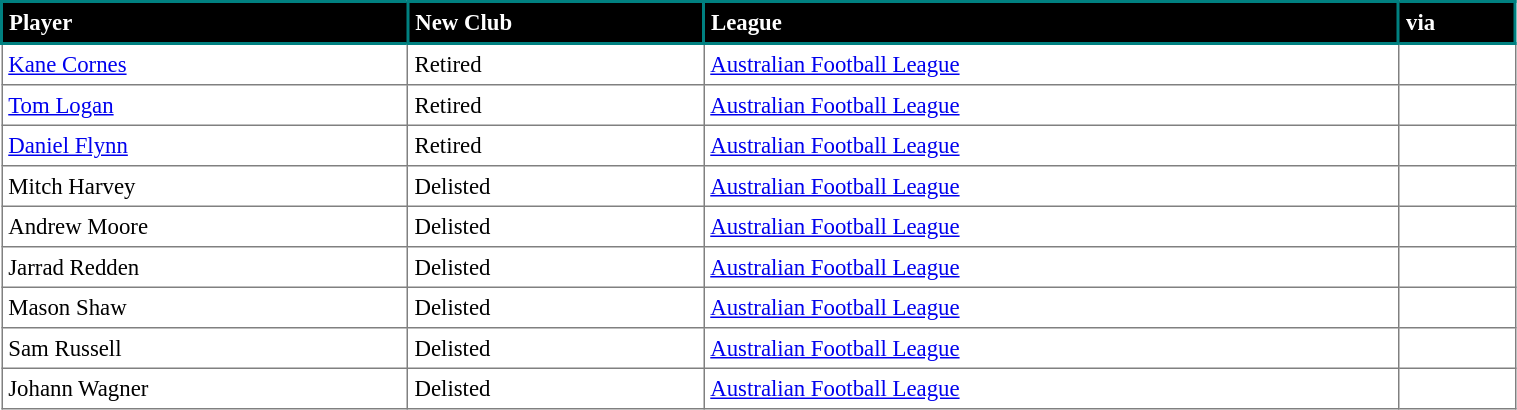<table border="1" cellpadding="4" cellspacing="0"  style="text-align:left; font-size:95%; border-collapse:collapse; width:80%;">
<tr style="background:black; color:white; border: solid teal 2px">
<th>Player</th>
<th style="border: solid teal 2px">New Club</th>
<th style="border: solid teal 2px">League</th>
<th style="border: solid teal 2px">via</th>
</tr>
<tr>
<td><a href='#'>Kane Cornes</a></td>
<td>Retired</td>
<td><a href='#'>Australian Football League</a></td>
<td></td>
</tr>
<tr>
<td><a href='#'>Tom Logan</a></td>
<td>Retired</td>
<td><a href='#'>Australian Football League</a></td>
<td></td>
</tr>
<tr>
<td><a href='#'>Daniel Flynn</a></td>
<td>Retired</td>
<td><a href='#'>Australian Football League</a></td>
<td></td>
</tr>
<tr>
<td>Mitch Harvey</td>
<td>Delisted</td>
<td><a href='#'>Australian Football League</a></td>
<td></td>
</tr>
<tr>
<td>Andrew Moore</td>
<td>Delisted</td>
<td><a href='#'>Australian Football League</a></td>
<td></td>
</tr>
<tr>
<td>Jarrad Redden</td>
<td>Delisted</td>
<td><a href='#'>Australian Football League</a></td>
<td></td>
</tr>
<tr>
<td>Mason Shaw</td>
<td>Delisted</td>
<td><a href='#'>Australian Football League</a></td>
<td></td>
</tr>
<tr>
<td>Sam Russell</td>
<td>Delisted</td>
<td><a href='#'>Australian Football League</a></td>
<td></td>
</tr>
<tr>
<td>Johann Wagner</td>
<td>Delisted</td>
<td><a href='#'>Australian Football League</a></td>
<td></td>
</tr>
</table>
